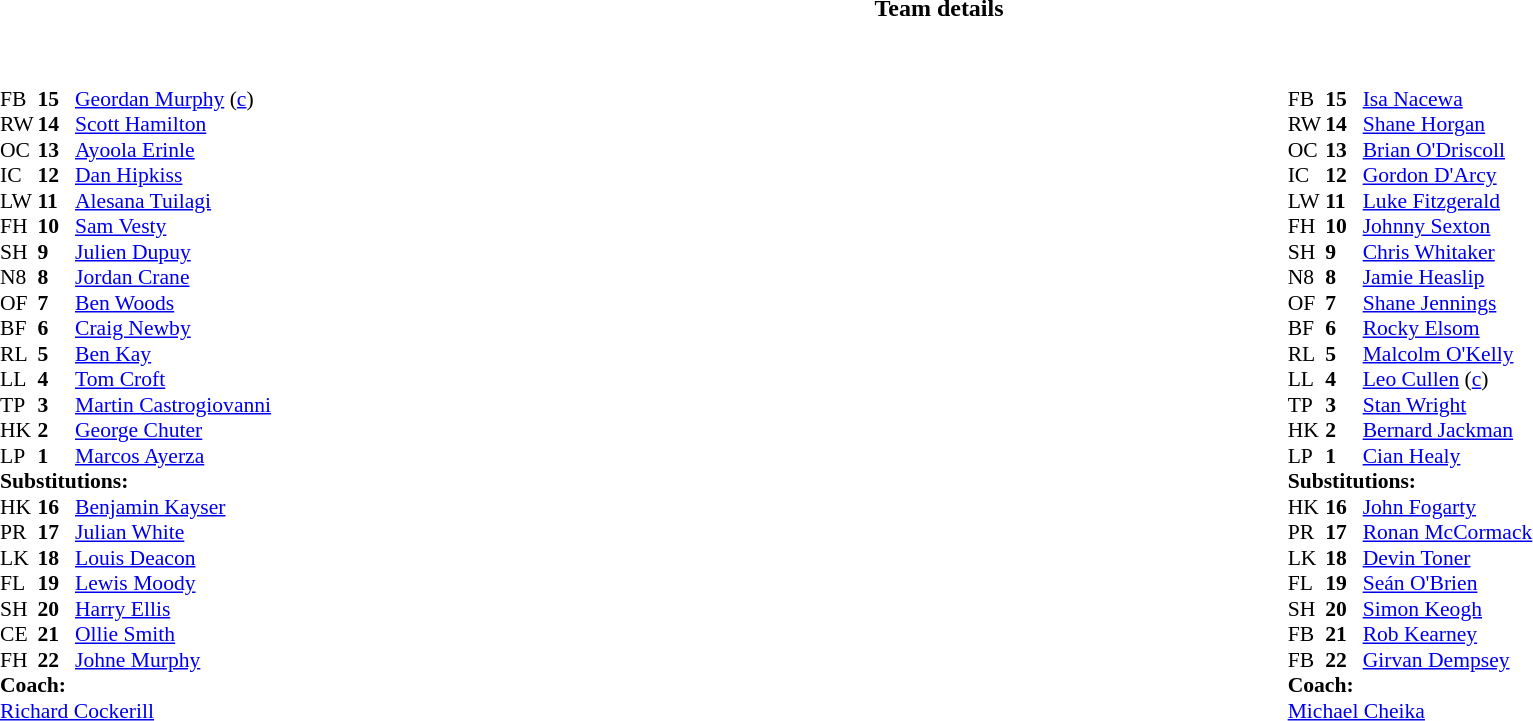<table border="0" width="100%" class="collapsible collapsed">
<tr>
<th>Team details</th>
</tr>
<tr>
<td><br><table width="100%">
<tr>
<td valign="top" width="50%"><br><table style="font-size: 90%" cellspacing="0" cellpadding="0">
<tr>
<th width="25"></th>
<th width="25"></th>
</tr>
<tr>
<td>FB</td>
<td><strong>15</strong></td>
<td> <a href='#'>Geordan Murphy</a> (<a href='#'>c</a>)</td>
</tr>
<tr>
<td>RW</td>
<td><strong>14</strong></td>
<td> <a href='#'>Scott Hamilton</a></td>
</tr>
<tr>
<td>OC</td>
<td><strong>13</strong></td>
<td> <a href='#'>Ayoola Erinle</a></td>
</tr>
<tr>
<td>IC</td>
<td><strong>12</strong></td>
<td> <a href='#'>Dan Hipkiss</a></td>
</tr>
<tr>
<td>LW</td>
<td><strong>11</strong></td>
<td> <a href='#'>Alesana Tuilagi</a></td>
</tr>
<tr>
<td>FH</td>
<td><strong>10</strong></td>
<td> <a href='#'>Sam Vesty</a></td>
</tr>
<tr>
<td>SH</td>
<td><strong>9</strong></td>
<td> <a href='#'>Julien Dupuy</a></td>
</tr>
<tr>
<td>N8</td>
<td><strong>8</strong></td>
<td> <a href='#'>Jordan Crane</a></td>
</tr>
<tr>
<td>OF</td>
<td><strong>7</strong></td>
<td> <a href='#'>Ben Woods</a></td>
</tr>
<tr>
<td>BF</td>
<td><strong>6</strong></td>
<td> <a href='#'>Craig Newby</a></td>
</tr>
<tr>
<td>RL</td>
<td><strong>5</strong></td>
<td> <a href='#'>Ben Kay</a></td>
</tr>
<tr>
<td>LL</td>
<td><strong>4</strong></td>
<td> <a href='#'>Tom Croft</a></td>
</tr>
<tr>
<td>TP</td>
<td><strong>3</strong></td>
<td> <a href='#'>Martin Castrogiovanni</a></td>
</tr>
<tr>
<td>HK</td>
<td><strong>2</strong></td>
<td> <a href='#'>George Chuter</a></td>
</tr>
<tr>
<td>LP</td>
<td><strong>1</strong></td>
<td> <a href='#'>Marcos Ayerza</a></td>
</tr>
<tr>
<td colspan=3><strong>Substitutions:</strong></td>
</tr>
<tr>
<td>HK</td>
<td><strong>16</strong></td>
<td> <a href='#'>Benjamin Kayser</a></td>
</tr>
<tr>
<td>PR</td>
<td><strong>17</strong></td>
<td> <a href='#'>Julian White</a></td>
</tr>
<tr>
<td>LK</td>
<td><strong>18</strong></td>
<td> <a href='#'>Louis Deacon</a></td>
</tr>
<tr>
<td>FL</td>
<td><strong>19</strong></td>
<td> <a href='#'>Lewis Moody</a></td>
</tr>
<tr>
<td>SH</td>
<td><strong>20</strong></td>
<td> <a href='#'>Harry Ellis</a></td>
</tr>
<tr>
<td>CE</td>
<td><strong>21</strong></td>
<td> <a href='#'>Ollie Smith</a></td>
</tr>
<tr>
<td>FH</td>
<td><strong>22</strong></td>
<td> <a href='#'>Johne Murphy</a></td>
</tr>
<tr>
<td colspan="3"><strong>Coach:</strong></td>
</tr>
<tr>
<td colspan="4"> <a href='#'>Richard Cockerill</a></td>
</tr>
</table>
</td>
<td valign="top" width="50%"><br><table style="font-size: 90%" cellspacing="0" cellpadding="0" align="center">
<tr>
<th width="25"></th>
<th width="25"></th>
</tr>
<tr>
<td>FB</td>
<td><strong>15</strong></td>
<td> <a href='#'>Isa Nacewa</a></td>
</tr>
<tr>
<td>RW</td>
<td><strong>14</strong></td>
<td> <a href='#'>Shane Horgan</a></td>
</tr>
<tr>
<td>OC</td>
<td><strong>13</strong></td>
<td> <a href='#'>Brian O'Driscoll</a></td>
</tr>
<tr>
<td>IC</td>
<td><strong>12</strong></td>
<td> <a href='#'>Gordon D'Arcy</a></td>
</tr>
<tr>
<td>LW</td>
<td><strong>11</strong></td>
<td> <a href='#'>Luke Fitzgerald</a></td>
</tr>
<tr>
<td>FH</td>
<td><strong>10</strong></td>
<td> <a href='#'>Johnny Sexton</a></td>
</tr>
<tr>
<td>SH</td>
<td><strong>9</strong></td>
<td> <a href='#'>Chris Whitaker</a></td>
</tr>
<tr>
<td>N8</td>
<td><strong>8</strong></td>
<td> <a href='#'>Jamie Heaslip</a></td>
</tr>
<tr>
<td>OF</td>
<td><strong>7</strong></td>
<td> <a href='#'>Shane Jennings</a></td>
</tr>
<tr>
<td>BF</td>
<td><strong>6</strong></td>
<td> <a href='#'>Rocky Elsom</a></td>
</tr>
<tr>
<td>RL</td>
<td><strong>5</strong></td>
<td> <a href='#'>Malcolm O'Kelly</a></td>
</tr>
<tr>
<td>LL</td>
<td><strong>4</strong></td>
<td> <a href='#'>Leo Cullen</a> (<a href='#'>c</a>)</td>
</tr>
<tr>
<td>TP</td>
<td><strong>3</strong></td>
<td> <a href='#'>Stan Wright</a></td>
</tr>
<tr>
<td>HK</td>
<td><strong>2</strong></td>
<td> <a href='#'>Bernard Jackman</a></td>
</tr>
<tr>
<td>LP</td>
<td><strong>1</strong></td>
<td> <a href='#'>Cian Healy</a></td>
</tr>
<tr>
<td colspan=3><strong>Substitutions:</strong></td>
</tr>
<tr>
<td>HK</td>
<td><strong>16</strong></td>
<td> <a href='#'>John Fogarty</a></td>
</tr>
<tr>
<td>PR</td>
<td><strong>17</strong></td>
<td> <a href='#'>Ronan McCormack</a></td>
</tr>
<tr>
<td>LK</td>
<td><strong>18</strong></td>
<td> <a href='#'>Devin Toner</a></td>
</tr>
<tr>
<td>FL</td>
<td><strong>19</strong></td>
<td> <a href='#'>Seán O'Brien</a></td>
</tr>
<tr>
<td>SH</td>
<td><strong>20</strong></td>
<td> <a href='#'>Simon Keogh</a></td>
</tr>
<tr>
<td>FB</td>
<td><strong>21</strong></td>
<td> <a href='#'>Rob Kearney</a></td>
</tr>
<tr>
<td>FB</td>
<td><strong>22</strong></td>
<td> <a href='#'>Girvan Dempsey</a></td>
</tr>
<tr>
<td colspan="3"><strong>Coach:</strong></td>
</tr>
<tr>
<td colspan="4"> <a href='#'>Michael Cheika</a></td>
</tr>
<tr>
</tr>
</table>
</td>
</tr>
</table>
</td>
</tr>
</table>
